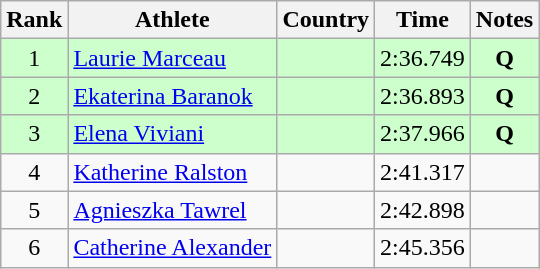<table class="wikitable sortable" style="text-align:center">
<tr>
<th>Rank</th>
<th>Athlete</th>
<th>Country</th>
<th>Time</th>
<th>Notes</th>
</tr>
<tr bgcolor="#ccffcc">
<td>1</td>
<td align=left><a href='#'>Laurie Marceau</a></td>
<td align=left></td>
<td>2:36.749</td>
<td><strong>Q</strong></td>
</tr>
<tr bgcolor="#ccffcc">
<td>2</td>
<td align=left><a href='#'>Ekaterina Baranok</a></td>
<td align=left></td>
<td>2:36.893</td>
<td><strong>Q</strong></td>
</tr>
<tr bgcolor="#ccffcc">
<td>3</td>
<td align=left><a href='#'>Elena Viviani</a></td>
<td align=left></td>
<td>2:37.966</td>
<td><strong>Q</strong></td>
</tr>
<tr>
<td>4</td>
<td align=left><a href='#'>Katherine Ralston</a></td>
<td align=left></td>
<td>2:41.317</td>
<td></td>
</tr>
<tr>
<td>5</td>
<td align=left><a href='#'>Agnieszka Tawrel</a></td>
<td align=left></td>
<td>2:42.898</td>
<td></td>
</tr>
<tr>
<td>6</td>
<td align=left><a href='#'>Catherine Alexander</a></td>
<td align=left></td>
<td>2:45.356</td>
<td></td>
</tr>
</table>
